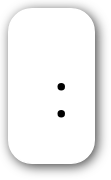<table style=" border-radius:1em; box-shadow: 0.1em 0.1em 0.5em rgba(0,0,0,0.75); background-color: white; border: 1px solid white; padding: 5px;">
<tr style="vertical-align:top;">
<td><br><ul><li></li><li></li></ul></td>
</tr>
</table>
